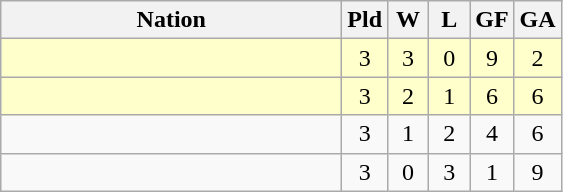<table class=wikitable style="text-align:center">
<tr>
<th width=220]]>Nation</th>
<th width=20]]>Pld</th>
<th width=20>W</th>
<th width=20]]>L</th>
<th width=20]]>GF</th>
<th width=20]]>GA</th>
</tr>
<tr bgcolor=#ffffcc>
<td align=left></td>
<td>3</td>
<td>3</td>
<td>0</td>
<td>9</td>
<td>2</td>
</tr>
<tr bgcolor=#ffffcc>
<td align=left></td>
<td>3</td>
<td>2</td>
<td>1</td>
<td>6</td>
<td>6</td>
</tr>
<tr>
<td align=left></td>
<td>3</td>
<td>1</td>
<td>2</td>
<td>4</td>
<td>6</td>
</tr>
<tr>
<td align=left></td>
<td>3</td>
<td>0</td>
<td>3</td>
<td>1</td>
<td>9</td>
</tr>
</table>
